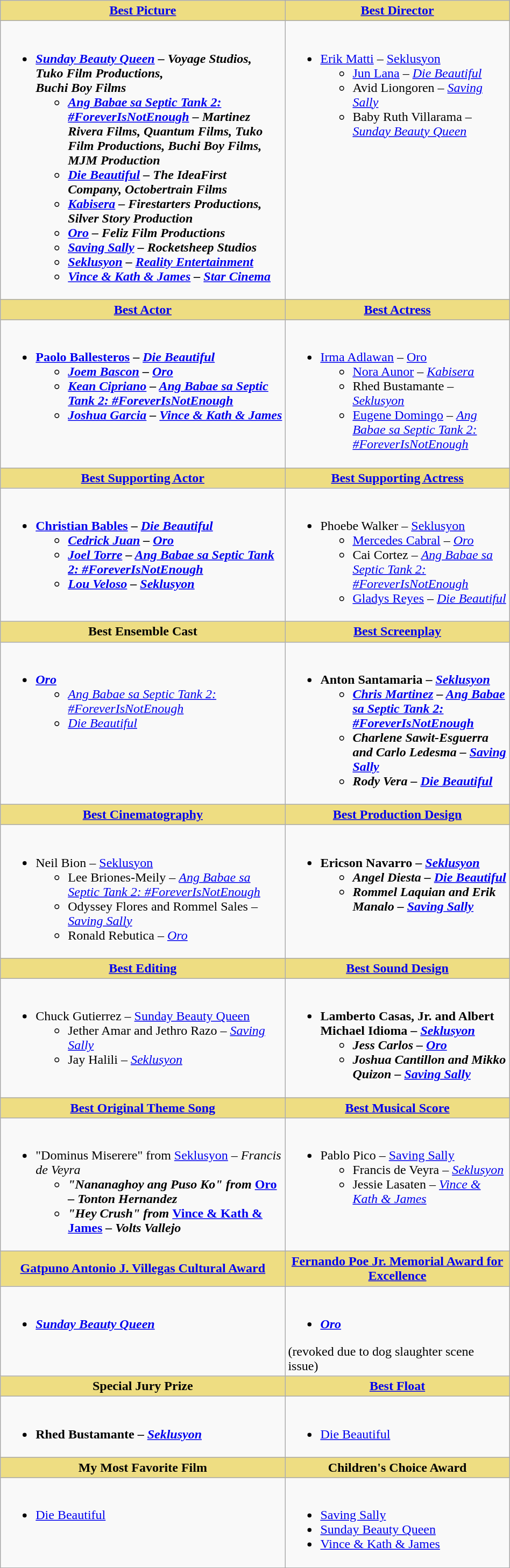<table class=wikitable style="width:50%">
<tr>
<th style="background:#EEDD82;" ! style="width="50%"><a href='#'>Best Picture</a></th>
<th style="background:#EEDD82;" ! style="width="50%"><a href='#'>Best Director</a></th>
</tr>
<tr>
<td valign="top"><br><ul><li><strong><em><a href='#'>Sunday Beauty Queen</a><em> – Voyage Studios, Tuko Film Productions, <br>Buchi Boy Films<strong><ul><li></em><a href='#'>Ang Babae sa Septic Tank 2: #ForeverIsNotEnough</a><em> – Martinez Rivera Films, Quantum Films, Tuko Film Productions, Buchi Boy Films, MJM Production</li><li></em><a href='#'>Die Beautiful</a><em> – The IdeaFirst Company, Octobertrain Films</li><li></em><a href='#'>Kabisera</a><em> – Firestarters Productions,<br> Silver Story Production</li><li></em><a href='#'>Oro</a><em> – Feliz Film Productions</li><li></em><a href='#'>Saving Sally</a><em> – Rocketsheep Studios</li><li></em><a href='#'>Seklusyon</a><em> – <a href='#'>Reality Entertainment</a></li><li></em><a href='#'>Vince & Kath & James</a><em> – <a href='#'>Star Cinema</a></li></ul></li></ul></td>
<td valign="top"><br><ul><li></strong><a href='#'>Erik Matti</a> – </em><a href='#'>Seklusyon</a></em></strong><ul><li><a href='#'>Jun Lana</a> – <em><a href='#'>Die Beautiful</a></em></li><li>Avid Liongoren – <em><a href='#'>Saving Sally</a></em></li><li>Baby Ruth Villarama – <em><a href='#'>Sunday Beauty Queen</a></em></li></ul></li></ul></td>
</tr>
<tr>
<th style="background:#EEDD82;" ! style="width="50%"><a href='#'>Best Actor</a></th>
<th style="background:#EEDD82;" ! style="width="50%"><a href='#'>Best Actress</a></th>
</tr>
<tr>
<td valign="top"><br><ul><li><strong><a href='#'>Paolo Ballesteros</a> – <em><a href='#'>Die Beautiful</a><strong><em><ul><li><a href='#'>Joem Bascon</a> – </em><a href='#'>Oro</a><em></li><li><a href='#'>Kean Cipriano</a> – </em><a href='#'>Ang Babae sa Septic Tank 2: #ForeverIsNotEnough</a><em></li><li><a href='#'>Joshua Garcia</a> – </em><a href='#'>Vince & Kath & James</a><em></li></ul></li></ul></td>
<td valign="top"><br><ul><li></strong><a href='#'>Irma Adlawan</a> – </em><a href='#'>Oro</a></em></strong><ul><li><a href='#'>Nora Aunor</a> – <em><a href='#'>Kabisera</a></em></li><li>Rhed Bustamante – <em><a href='#'>Seklusyon</a></em></li><li><a href='#'>Eugene Domingo</a> – <em><a href='#'>Ang Babae sa Septic Tank 2: #ForeverIsNotEnough</a></em></li></ul></li></ul></td>
</tr>
<tr>
<th style="background:#EEDD82;" ! style="width="50%"><a href='#'>Best Supporting Actor</a></th>
<th style="background:#EEDD82;" ! style="width="50%"><a href='#'>Best Supporting Actress</a></th>
</tr>
<tr>
<td valign="top"><br><ul><li><strong><a href='#'>Christian Bables</a> – <em><a href='#'>Die Beautiful</a><strong><em><ul><li><a href='#'>Cedrick Juan</a> – </em><a href='#'>Oro</a><em></li><li><a href='#'>Joel Torre</a> – </em><a href='#'>Ang Babae sa Septic Tank 2: #ForeverIsNotEnough</a><em></li><li><a href='#'>Lou Veloso</a> – </em><a href='#'>Seklusyon</a><em></li></ul></li></ul></td>
<td valign="top"><br><ul><li></strong>Phoebe Walker – </em><a href='#'>Seklusyon</a></em></strong><ul><li><a href='#'>Mercedes Cabral</a> – <em><a href='#'>Oro</a></em></li><li>Cai Cortez – <em><a href='#'>Ang Babae sa Septic Tank 2: #ForeverIsNotEnough</a></em></li><li><a href='#'>Gladys Reyes</a> – <em><a href='#'>Die Beautiful</a></em></li></ul></li></ul></td>
</tr>
<tr>
<th style="background:#EEDD82;" ! style="width="50%">Best Ensemble Cast</th>
<th style="background:#EEDD82;" ! style="width="50%"><a href='#'>Best Screenplay</a></th>
</tr>
<tr>
<td valign="top"><br><ul><li><strong><em><a href='#'>Oro</a></em></strong><ul><li><em><a href='#'>Ang Babae sa Septic Tank 2: #ForeverIsNotEnough</a></em></li><li><em><a href='#'>Die Beautiful</a></em></li></ul></li></ul></td>
<td valign="top"><br><ul><li><strong>Anton Santamaria – <em><a href='#'>Seklusyon</a><strong><em><ul><li><a href='#'>Chris Martinez</a> – </em><a href='#'>Ang Babae sa Septic Tank 2: #ForeverIsNotEnough</a><em></li><li>Charlene Sawit-Esguerra and Carlo Ledesma – </em><a href='#'>Saving Sally</a><em></li><li>Rody Vera – </em><a href='#'>Die Beautiful</a><em></li></ul></li></ul></td>
</tr>
<tr>
<th style="background:#EEDD82;" ! style="width="50%"><a href='#'>Best Cinematography</a></th>
<th style="background:#EEDD82;" ! style="width="50%"><a href='#'>Best Production Design</a></th>
</tr>
<tr>
<td valign="top"><br><ul><li></strong>Neil Bion – </em><a href='#'>Seklusyon</a></em></strong><ul><li>Lee Briones-Meily – <em><a href='#'>Ang Babae sa Septic Tank 2: #ForeverIsNotEnough</a></em></li><li>Odyssey Flores and Rommel Sales – <em><a href='#'>Saving Sally</a></em></li><li>Ronald Rebutica – <em><a href='#'>Oro</a></em></li></ul></li></ul></td>
<td valign="top"><br><ul><li><strong>Ericson Navarro – <em><a href='#'>Seklusyon</a><strong><em><ul><li>Angel Diesta – </em><a href='#'>Die Beautiful</a><em></li><li>Rommel Laquian and Erik Manalo – </em><a href='#'>Saving Sally</a><em></li></ul></li></ul></td>
</tr>
<tr>
<th style="background:#EEDD82;" ! style="width="50%"><a href='#'>Best Editing</a></th>
<th style="background:#EEDD82;" ! style="width="50%"><a href='#'>Best Sound Design</a></th>
</tr>
<tr>
<td valign="top"><br><ul><li></strong>Chuck Gutierrez – </em><a href='#'>Sunday Beauty Queen</a></em></strong><ul><li>Jether Amar and Jethro Razo – <em><a href='#'>Saving Sally</a></em></li><li>Jay Halili – <em><a href='#'>Seklusyon</a></em></li></ul></li></ul></td>
<td valign="top"><br><ul><li><strong>Lamberto Casas, Jr. and Albert Michael Idioma – <em><a href='#'>Seklusyon</a><strong><em><ul><li>Jess Carlos – </em><a href='#'>Oro</a><em></li><li>Joshua Cantillon and Mikko Quizon – </em><a href='#'>Saving Sally</a><em></li></ul></li></ul></td>
</tr>
<tr>
<th style="background:#EEDD82;" ! style="width="50%"><a href='#'>Best Original Theme Song</a></th>
<th style="background:#EEDD82;" ! style="width="50%"><a href='#'>Best Musical Score</a></th>
</tr>
<tr>
<td valign="top"><br><ul><li></strong>"Dominus Miserere" from </em><a href='#'>Seklusyon</a><em> – Francis de Veyra<strong><ul><li>"Nananaghoy ang Puso Ko" from </em><a href='#'>Oro</a><em>  –  Tonton Hernandez</li><li>"Hey Crush" from </em><a href='#'>Vince & Kath & James</a><em>  – Volts Vallejo</li></ul></li></ul></td>
<td valign="top"><br><ul><li></strong>Pablo Pico – </em><a href='#'>Saving Sally</a></em></strong><ul><li>Francis de Veyra – <em><a href='#'>Seklusyon</a></em></li><li>Jessie Lasaten – <em><a href='#'>Vince & Kath & James</a></em></li></ul></li></ul></td>
</tr>
<tr>
<th style="background:#EEDD82;" ! style="width="50%"><a href='#'>Gatpuno Antonio J. Villegas Cultural Award</a></th>
<th style="background:#EEDD82;" ! style="width="50%"><a href='#'>Fernando Poe Jr. Memorial Award for Excellence</a></th>
</tr>
<tr>
<td valign="top"><br><ul><li><strong><em><a href='#'>Sunday Beauty Queen</a></em></strong></li></ul></td>
<td valign="top"><br><ul><li><strong><em><a href='#'>Oro</a></em></strong></li></ul>(revoked due to dog slaughter scene issue)</td>
</tr>
<tr>
<th style="background:#EEDD82;" ! style="width="50%">Special Jury Prize</th>
<th style="background:#EEDD82;" ! style="width="50%"><a href='#'>Best Float</a></th>
</tr>
<tr>
<td valign="top"><br><ul><li><strong>Rhed Bustamante – <em><a href='#'>Seklusyon</a><strong><em></li></ul></td>
<td valign="top"><br><ul><li></em></strong><a href='#'>Die Beautiful</a><strong><em></li></ul></td>
</tr>
<tr>
<th style="background:#EEDD82;" ! style="width="50%">My Most Favorite Film</th>
<th style="background:#EEDD82;" ! style="width="50%">Children's Choice Award</th>
</tr>
<tr>
<td valign="top"><br><ul><li></em></strong><a href='#'>Die Beautiful</a><strong><em></li></ul></td>
<td valign="top"><br><ul><li></em></strong><a href='#'>Saving Sally</a><strong><em></li><li></em></strong><a href='#'>Sunday Beauty Queen</a><strong><em></li><li></em></strong><a href='#'>Vince & Kath & James</a><strong><em></li></ul></td>
</tr>
<tr>
</tr>
</table>
